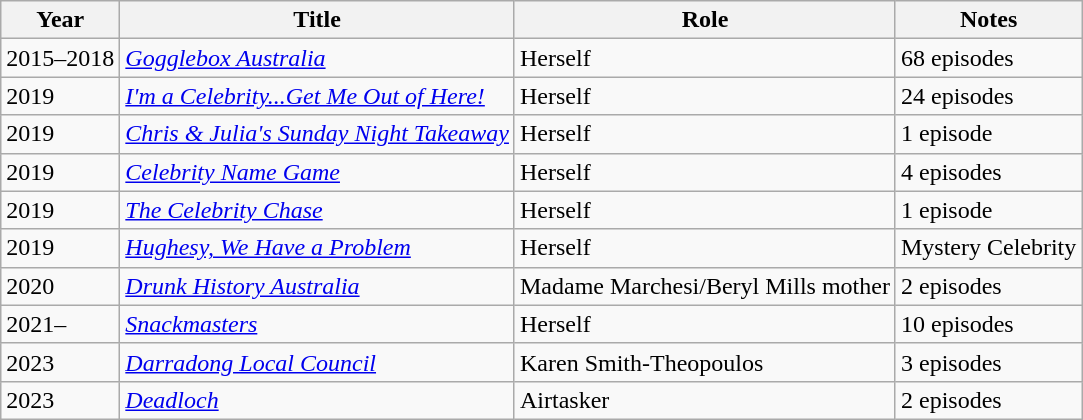<table class="wikitable sortable">
<tr>
<th>Year</th>
<th>Title</th>
<th>Role</th>
<th class="unsortable">Notes</th>
</tr>
<tr>
<td>2015–2018</td>
<td><em><a href='#'>Gogglebox Australia</a></em></td>
<td>Herself</td>
<td>68 episodes</td>
</tr>
<tr>
<td>2019</td>
<td><em><a href='#'>I'm a Celebrity...Get Me Out of Here!</a></em></td>
<td>Herself</td>
<td>24 episodes</td>
</tr>
<tr>
<td>2019</td>
<td><em><a href='#'>Chris & Julia's Sunday Night Takeaway</a></em></td>
<td>Herself</td>
<td>1 episode</td>
</tr>
<tr>
<td>2019</td>
<td><em><a href='#'>Celebrity Name Game</a></em></td>
<td>Herself</td>
<td>4 episodes</td>
</tr>
<tr>
<td>2019</td>
<td><em><a href='#'>The Celebrity Chase</a></em></td>
<td>Herself</td>
<td>1 episode</td>
</tr>
<tr>
<td>2019</td>
<td><em><a href='#'>Hughesy, We Have a Problem</a></em></td>
<td>Herself</td>
<td>Mystery Celebrity</td>
</tr>
<tr>
<td>2020</td>
<td><em><a href='#'>Drunk History Australia</a></em></td>
<td>Madame Marchesi/Beryl Mills mother</td>
<td>2 episodes</td>
</tr>
<tr>
<td>2021–</td>
<td><em><a href='#'>Snackmasters</a></em></td>
<td>Herself</td>
<td>10 episodes</td>
</tr>
<tr>
<td>2023</td>
<td><em><a href='#'>Darradong Local Council</a></em></td>
<td>Karen Smith-Theopoulos</td>
<td>3 episodes</td>
</tr>
<tr>
<td>2023</td>
<td><em><a href='#'>Deadloch</a></em></td>
<td>Airtasker</td>
<td>2 episodes</td>
</tr>
</table>
